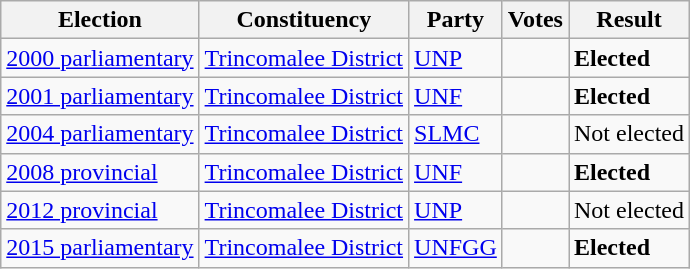<table class="wikitable" style="text-align:left;">
<tr>
<th scope=col>Election</th>
<th scope=col>Constituency</th>
<th scope=col>Party</th>
<th scope=col>Votes</th>
<th scope=col>Result</th>
</tr>
<tr>
<td><a href='#'>2000 parliamentary</a></td>
<td><a href='#'>Trincomalee District</a></td>
<td><a href='#'>UNP</a></td>
<td align=right></td>
<td><strong>Elected</strong></td>
</tr>
<tr>
<td><a href='#'>2001 parliamentary</a></td>
<td><a href='#'>Trincomalee District</a></td>
<td><a href='#'>UNF</a></td>
<td align=right></td>
<td><strong>Elected</strong></td>
</tr>
<tr>
<td><a href='#'>2004 parliamentary</a></td>
<td><a href='#'>Trincomalee District</a></td>
<td><a href='#'>SLMC</a></td>
<td align=right></td>
<td>Not elected</td>
</tr>
<tr>
<td><a href='#'>2008 provincial</a></td>
<td><a href='#'>Trincomalee District</a></td>
<td><a href='#'>UNF</a></td>
<td></td>
<td><strong>Elected</strong></td>
</tr>
<tr>
<td><a href='#'>2012 provincial</a></td>
<td><a href='#'>Trincomalee District</a></td>
<td><a href='#'>UNP</a></td>
<td align=right></td>
<td>Not elected</td>
</tr>
<tr>
<td><a href='#'>2015 parliamentary</a></td>
<td><a href='#'>Trincomalee District</a></td>
<td><a href='#'>UNFGG</a></td>
<td align=right></td>
<td><strong>Elected</strong></td>
</tr>
</table>
